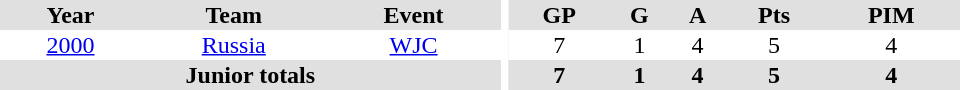<table border="0" cellpadding="1" cellspacing="0" ID="Table3" style="text-align:center; width:40em">
<tr ALIGN="center" bgcolor="#e0e0e0">
<th>Year</th>
<th>Team</th>
<th>Event</th>
<th rowspan="99" bgcolor="#ffffff"></th>
<th>GP</th>
<th>G</th>
<th>A</th>
<th>Pts</th>
<th>PIM</th>
</tr>
<tr>
<td><a href='#'>2000</a></td>
<td><a href='#'>Russia</a></td>
<td><a href='#'>WJC</a></td>
<td>7</td>
<td>1</td>
<td>4</td>
<td>5</td>
<td>4</td>
</tr>
<tr bgcolor="#e0e0e0">
<th colspan="3">Junior totals</th>
<th>7</th>
<th>1</th>
<th>4</th>
<th>5</th>
<th>4</th>
</tr>
</table>
